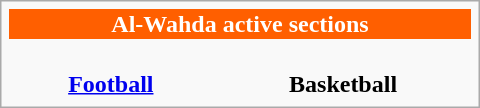<table class="infobox" style="width: 20em; font-size: 95%em;">
<tr style="color:white; background:#FF5F00; text-align:center;">
<th colspan="3">Al-Wahda active sections</th>
</tr>
<tr style="text-align: center">
<td><br><strong><a href='#'>Football</a></strong></td>
<td><br><strong>Basketball</strong></td>
</tr>
</table>
